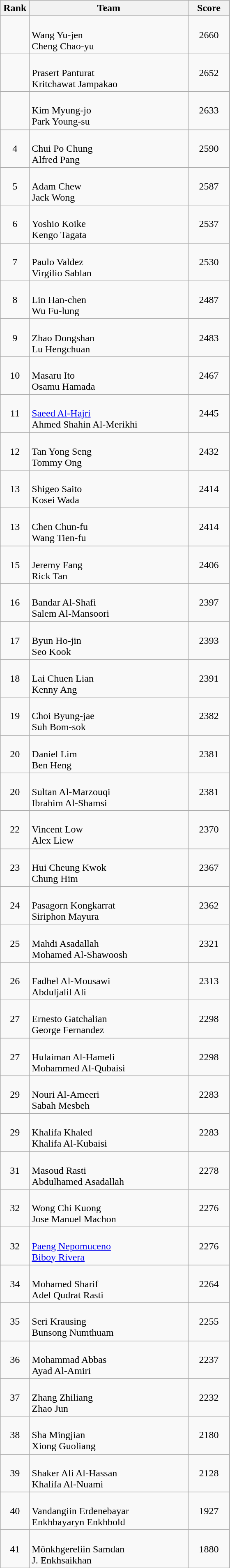<table class=wikitable style="text-align:center">
<tr>
<th width=40>Rank</th>
<th width=250>Team</th>
<th width=60>Score</th>
</tr>
<tr>
<td></td>
<td align=left><br>Wang Yu-jen<br>Cheng Chao-yu</td>
<td>2660</td>
</tr>
<tr>
<td></td>
<td align=left><br>Prasert Panturat<br>Kritchawat Jampakao</td>
<td>2652</td>
</tr>
<tr>
<td></td>
<td align=left><br>Kim Myung-jo<br>Park Young-su</td>
<td>2633</td>
</tr>
<tr>
<td>4</td>
<td align=left><br>Chui Po Chung<br>Alfred Pang</td>
<td>2590</td>
</tr>
<tr>
<td>5</td>
<td align=left><br>Adam Chew<br>Jack Wong</td>
<td>2587</td>
</tr>
<tr>
<td>6</td>
<td align=left><br>Yoshio Koike<br>Kengo Tagata</td>
<td>2537</td>
</tr>
<tr>
<td>7</td>
<td align=left><br>Paulo Valdez<br>Virgilio Sablan</td>
<td>2530</td>
</tr>
<tr>
<td>8</td>
<td align=left><br>Lin Han-chen<br>Wu Fu-lung</td>
<td>2487</td>
</tr>
<tr>
<td>9</td>
<td align=left><br>Zhao Dongshan<br>Lu Hengchuan</td>
<td>2483</td>
</tr>
<tr>
<td>10</td>
<td align=left><br>Masaru Ito<br>Osamu Hamada</td>
<td>2467</td>
</tr>
<tr>
<td>11</td>
<td align=left><br><a href='#'>Saeed Al-Hajri</a><br>Ahmed Shahin Al-Merikhi</td>
<td>2445</td>
</tr>
<tr>
<td>12</td>
<td align=left><br>Tan Yong Seng<br>Tommy Ong</td>
<td>2432</td>
</tr>
<tr>
<td>13</td>
<td align=left><br>Shigeo Saito<br>Kosei Wada</td>
<td>2414</td>
</tr>
<tr>
<td>13</td>
<td align=left><br>Chen Chun-fu<br>Wang Tien-fu</td>
<td>2414</td>
</tr>
<tr>
<td>15</td>
<td align=left><br>Jeremy Fang<br>Rick Tan</td>
<td>2406</td>
</tr>
<tr>
<td>16</td>
<td align=left><br>Bandar Al-Shafi<br>Salem Al-Mansoori</td>
<td>2397</td>
</tr>
<tr>
<td>17</td>
<td align=left><br>Byun Ho-jin<br>Seo Kook</td>
<td>2393</td>
</tr>
<tr>
<td>18</td>
<td align=left><br>Lai Chuen Lian<br>Kenny Ang</td>
<td>2391</td>
</tr>
<tr>
<td>19</td>
<td align=left><br>Choi Byung-jae<br>Suh Bom-sok</td>
<td>2382</td>
</tr>
<tr>
<td>20</td>
<td align=left><br>Daniel Lim<br>Ben Heng</td>
<td>2381</td>
</tr>
<tr>
<td>20</td>
<td align=left><br>Sultan Al-Marzouqi<br>Ibrahim Al-Shamsi</td>
<td>2381</td>
</tr>
<tr>
<td>22</td>
<td align=left><br>Vincent Low<br>Alex Liew</td>
<td>2370</td>
</tr>
<tr>
<td>23</td>
<td align=left><br>Hui Cheung Kwok<br>Chung Him</td>
<td>2367</td>
</tr>
<tr>
<td>24</td>
<td align=left><br>Pasagorn Kongkarrat<br>Siriphon Mayura</td>
<td>2362</td>
</tr>
<tr>
<td>25</td>
<td align=left><br>Mahdi Asadallah<br>Mohamed Al-Shawoosh</td>
<td>2321</td>
</tr>
<tr>
<td>26</td>
<td align=left><br>Fadhel Al-Mousawi<br>Abduljalil Ali</td>
<td>2313</td>
</tr>
<tr>
<td>27</td>
<td align=left><br>Ernesto Gatchalian<br>George Fernandez</td>
<td>2298</td>
</tr>
<tr>
<td>27</td>
<td align=left><br>Hulaiman Al-Hameli<br>Mohammed Al-Qubaisi</td>
<td>2298</td>
</tr>
<tr>
<td>29</td>
<td align=left><br>Nouri Al-Ameeri<br>Sabah Mesbeh</td>
<td>2283</td>
</tr>
<tr>
<td>29</td>
<td align=left><br>Khalifa Khaled<br>Khalifa Al-Kubaisi</td>
<td>2283</td>
</tr>
<tr>
<td>31</td>
<td align=left><br>Masoud Rasti<br>Abdulhamed Asadallah</td>
<td>2278</td>
</tr>
<tr>
<td>32</td>
<td align=left><br>Wong Chi Kuong<br>Jose Manuel Machon</td>
<td>2276</td>
</tr>
<tr>
<td>32</td>
<td align=left><br><a href='#'>Paeng Nepomuceno</a><br><a href='#'>Biboy Rivera</a></td>
<td>2276</td>
</tr>
<tr>
<td>34</td>
<td align=left><br>Mohamed Sharif<br>Adel Qudrat Rasti</td>
<td>2264</td>
</tr>
<tr>
<td>35</td>
<td align=left><br>Seri Krausing<br>Bunsong Numthuam</td>
<td>2255</td>
</tr>
<tr>
<td>36</td>
<td align=left><br>Mohammad Abbas<br>Ayad Al-Amiri</td>
<td>2237</td>
</tr>
<tr>
<td>37</td>
<td align=left><br>Zhang Zhiliang<br>Zhao Jun</td>
<td>2232</td>
</tr>
<tr>
<td>38</td>
<td align=left><br>Sha Mingjian<br>Xiong Guoliang</td>
<td>2180</td>
</tr>
<tr>
<td>39</td>
<td align=left><br>Shaker Ali Al-Hassan<br>Khalifa Al-Nuami</td>
<td>2128</td>
</tr>
<tr>
<td>40</td>
<td align=left><br>Vandangiin Erdenebayar<br>Enkhbayaryn Enkhbold</td>
<td>1927</td>
</tr>
<tr>
<td>41</td>
<td align=left><br>Mönkhgereliin Samdan<br>J. Enkhsaikhan</td>
<td>1880</td>
</tr>
</table>
